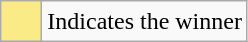<table class="wikitable">
<tr>
<td style="background:#FAEB86; height:20px; width:20px"></td>
<td>Indicates the winner</td>
</tr>
</table>
